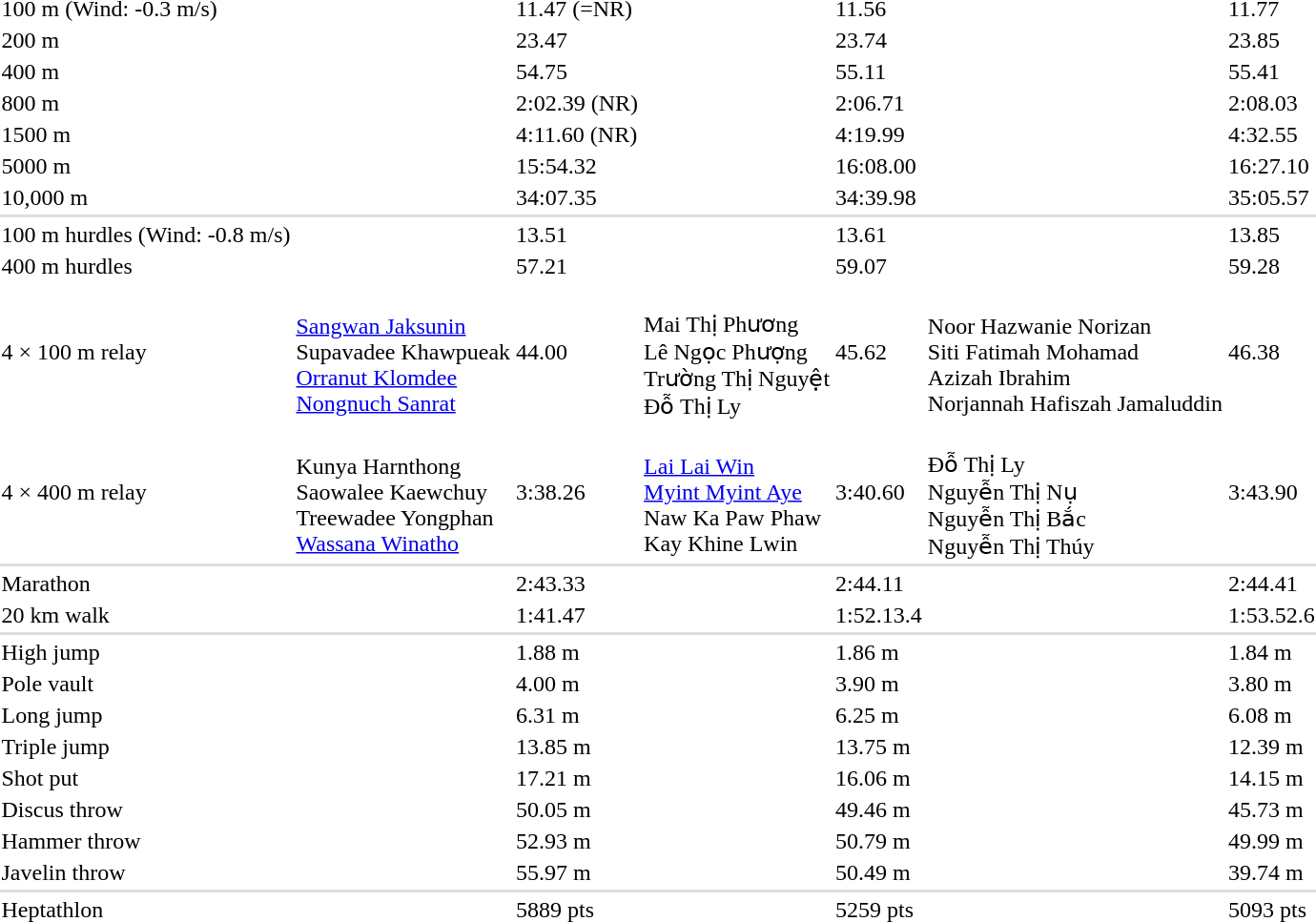<table>
<tr>
<td>100 m (Wind: -0.3 m/s)</td>
<td></td>
<td>11.47 (=NR)</td>
<td></td>
<td>11.56</td>
<td></td>
<td>11.77</td>
</tr>
<tr>
<td>200 m</td>
<td></td>
<td>23.47</td>
<td></td>
<td>23.74</td>
<td></td>
<td>23.85</td>
</tr>
<tr>
<td>400 m</td>
<td></td>
<td>54.75</td>
<td></td>
<td>55.11</td>
<td></td>
<td>55.41</td>
</tr>
<tr>
<td>800 m</td>
<td></td>
<td>2:02.39 (NR)</td>
<td></td>
<td>2:06.71</td>
<td></td>
<td>2:08.03</td>
</tr>
<tr>
<td>1500 m</td>
<td></td>
<td>4:11.60 (NR)</td>
<td></td>
<td>4:19.99</td>
<td></td>
<td>4:32.55</td>
</tr>
<tr>
<td>5000 m</td>
<td></td>
<td>15:54.32</td>
<td></td>
<td>16:08.00</td>
<td></td>
<td>16:27.10</td>
</tr>
<tr>
<td>10,000 m</td>
<td></td>
<td>34:07.35</td>
<td></td>
<td>34:39.98</td>
<td></td>
<td>35:05.57</td>
</tr>
<tr bgcolor=#DDDDDD>
<td colspan=7></td>
</tr>
<tr>
<td>100 m hurdles (Wind: -0.8 m/s)</td>
<td></td>
<td>13.51</td>
<td></td>
<td>13.61</td>
<td></td>
<td>13.85</td>
</tr>
<tr>
<td>400 m hurdles</td>
<td></td>
<td>57.21</td>
<td></td>
<td>59.07</td>
<td></td>
<td>59.28</td>
</tr>
<tr>
<td>4 × 100 m relay</td>
<td><br><a href='#'>Sangwan Jaksunin</a><br>Supavadee Khawpueak<br><a href='#'>Orranut Klomdee</a><br><a href='#'>Nongnuch Sanrat</a></td>
<td>44.00</td>
<td><br>Mai Thị Phương<br>Lê Ngọc Phượng<br>Trường Thị Nguyệt<br>Đỗ Thị Ly</td>
<td>45.62</td>
<td><br>Noor Hazwanie Norizan<br>Siti Fatimah Mohamad<br>Azizah Ibrahim<br>Norjannah Hafiszah Jamaluddin</td>
<td>46.38</td>
</tr>
<tr>
<td>4 × 400 m relay</td>
<td><br>Kunya Harnthong<br>Saowalee Kaewchuy<br>Treewadee Yongphan<br><a href='#'>Wassana Winatho</a></td>
<td>3:38.26</td>
<td><br><a href='#'>Lai Lai Win</a><br><a href='#'>Myint Myint Aye</a><br>Naw Ka Paw Phaw<br>Kay Khine Lwin</td>
<td>3:40.60</td>
<td><br>Đỗ Thị Ly<br>Nguyễn Thị Nụ<br>Nguyễn Thị Bắc<br>Nguyễn Thị Thúy</td>
<td>3:43.90</td>
</tr>
<tr bgcolor=#DDDDDD>
<td colspan=7></td>
</tr>
<tr>
<td>Marathon</td>
<td></td>
<td>2:43.33</td>
<td></td>
<td>2:44.11</td>
<td></td>
<td>2:44.41</td>
</tr>
<tr>
<td>20 km walk</td>
<td></td>
<td>1:41.47</td>
<td></td>
<td>1:52.13.4</td>
<td></td>
<td>1:53.52.6</td>
</tr>
<tr bgcolor=#DDDDDD>
<td colspan=7></td>
</tr>
<tr>
<td>High jump</td>
<td></td>
<td>1.88 m</td>
<td></td>
<td>1.86 m</td>
<td></td>
<td>1.84 m</td>
</tr>
<tr>
<td>Pole vault</td>
<td></td>
<td>4.00 m</td>
<td></td>
<td>3.90 m</td>
<td></td>
<td>3.80 m</td>
</tr>
<tr>
<td>Long jump</td>
<td></td>
<td>6.31 m</td>
<td></td>
<td>6.25 m</td>
<td></td>
<td>6.08 m</td>
</tr>
<tr>
<td>Triple jump</td>
<td></td>
<td>13.85 m</td>
<td></td>
<td>13.75 m</td>
<td></td>
<td>12.39 m</td>
</tr>
<tr>
<td>Shot put</td>
<td></td>
<td>17.21 m</td>
<td></td>
<td>16.06 m</td>
<td></td>
<td>14.15 m</td>
</tr>
<tr>
<td>Discus throw</td>
<td></td>
<td>50.05 m</td>
<td></td>
<td>49.46 m</td>
<td></td>
<td>45.73 m</td>
</tr>
<tr>
<td>Hammer throw</td>
<td></td>
<td>52.93 m</td>
<td></td>
<td>50.79 m</td>
<td></td>
<td>49.99 m</td>
</tr>
<tr>
<td>Javelin throw</td>
<td></td>
<td>55.97 m</td>
<td></td>
<td>50.49 m</td>
<td></td>
<td>39.74 m</td>
</tr>
<tr bgcolor=#DDDDDD>
<td colspan=7></td>
</tr>
<tr>
<td>Heptathlon</td>
<td></td>
<td>5889 pts</td>
<td></td>
<td>5259 pts</td>
<td></td>
<td>5093 pts</td>
</tr>
</table>
